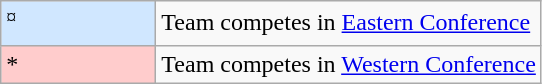<table class="wikitable">
<tr>
<td style="background:#d0e7ff; border:1px solid #aaa; width:6em;"><sup>¤</sup></td>
<td>Team competes in <a href='#'>Eastern Conference</a></td>
</tr>
<tr>
<td style="background:#fcc; border:1px solid #aaa; width:6em;">*</td>
<td>Team competes in <a href='#'>Western Conference</a></td>
</tr>
</table>
